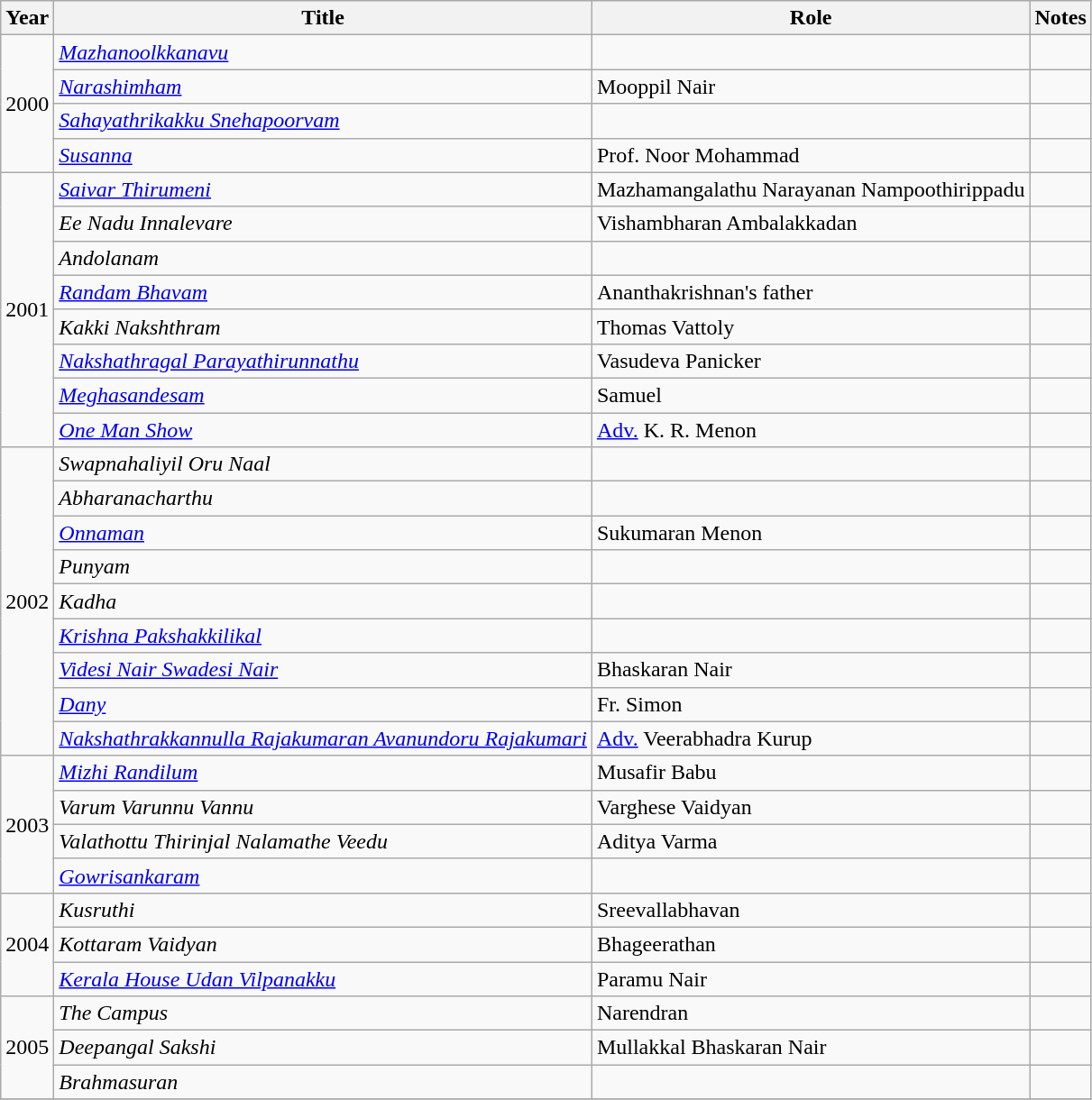<table class="wikitable sortable">
<tr>
<th>Year</th>
<th>Title</th>
<th>Role</th>
<th class="unsortable">Notes</th>
</tr>
<tr>
<td rowspan=4>2000</td>
<td><em><a href='#'>Mazhanoolkkanavu</a></em></td>
<td></td>
<td></td>
</tr>
<tr>
<td><em><a href='#'>Narashimham</a></em></td>
<td>Mooppil Nair</td>
<td></td>
</tr>
<tr>
<td><em><a href='#'>Sahayathrikakku Snehapoorvam</a></em></td>
<td></td>
<td></td>
</tr>
<tr>
<td><em><a href='#'>Susanna</a></em></td>
<td>Prof. Noor Mohammad</td>
<td></td>
</tr>
<tr>
<td rowspan=8>2001</td>
<td><em><a href='#'>Saivar Thirumeni</a></em></td>
<td>Mazhamangalathu Narayanan Nampoothirippadu</td>
<td></td>
</tr>
<tr>
<td><em>Ee Nadu Innalevare</em></td>
<td>Vishambharan Ambalakkadan</td>
<td></td>
</tr>
<tr>
<td><em>Andolanam</em></td>
<td></td>
<td></td>
</tr>
<tr>
<td><em><a href='#'>Randam Bhavam</a></em></td>
<td>Ananthakrishnan's father</td>
<td></td>
</tr>
<tr>
<td><em>Kakki Nakshthram</em></td>
<td>Thomas Vattoly</td>
<td></td>
</tr>
<tr>
<td><em><a href='#'>Nakshathragal Parayathirunnathu</a></em></td>
<td>Vasudeva Panicker</td>
<td></td>
</tr>
<tr>
<td><em><a href='#'>Meghasandesam</a></em></td>
<td>Samuel</td>
<td></td>
</tr>
<tr>
<td><em><a href='#'>One Man Show</a></em></td>
<td><a href='#'>Adv.</a> K. R. Menon</td>
<td></td>
</tr>
<tr>
<td rowspan= 9>2002</td>
<td><em>Swapnahaliyil Oru Naal</em></td>
<td></td>
<td></td>
</tr>
<tr>
<td><em>Abharanacharthu</em></td>
<td></td>
<td></td>
</tr>
<tr>
<td><em><a href='#'>Onnaman</a></em></td>
<td>Sukumaran Menon</td>
<td></td>
</tr>
<tr>
<td><em>Punyam</em></td>
<td></td>
<td></td>
</tr>
<tr>
<td><em>Kadha</em></td>
<td></td>
<td></td>
</tr>
<tr>
<td><em><a href='#'>Krishna Pakshakkilikal</a></em></td>
<td></td>
<td></td>
</tr>
<tr>
<td><em><a href='#'>Videsi Nair Swadesi Nair</a></em></td>
<td>Bhaskaran Nair</td>
<td></td>
</tr>
<tr>
<td><em><a href='#'>Dany</a></em></td>
<td>Fr. Simon</td>
<td></td>
</tr>
<tr>
<td><em><a href='#'>Nakshathrakkannulla Rajakumaran Avanundoru Rajakumari</a></em></td>
<td><a href='#'>Adv.</a> Veerabhadra Kurup</td>
<td></td>
</tr>
<tr>
<td rowspan=4>2003</td>
<td><em><a href='#'>Mizhi Randilum</a></em></td>
<td>Musafir Babu</td>
<td></td>
</tr>
<tr>
<td><em>Varum Varunnu Vannu</em></td>
<td>Varghese Vaidyan</td>
<td></td>
</tr>
<tr>
<td><em>Valathottu Thirinjal Nalamathe Veedu</em></td>
<td>Aditya Varma</td>
<td></td>
</tr>
<tr>
<td><em><a href='#'>Gowrisankaram</a></em></td>
<td></td>
<td></td>
</tr>
<tr>
<td rowspan=3>2004</td>
<td><em>Kusruthi</em></td>
<td>Sreevallabhavan</td>
<td></td>
</tr>
<tr>
<td><em>Kottaram Vaidyan</em></td>
<td>Bhageerathan</td>
<td></td>
</tr>
<tr>
<td><em><a href='#'>Kerala House Udan Vilpanakku</a></em></td>
<td>Paramu Nair</td>
<td></td>
</tr>
<tr>
<td rowspan=3>2005</td>
<td><em>The Campus</em></td>
<td>Narendran</td>
<td></td>
</tr>
<tr>
<td><em>Deepangal Sakshi</em></td>
<td>Mullakkal Bhaskaran Nair</td>
<td></td>
</tr>
<tr>
<td><em>Brahmasuran</em></td>
<td></td>
<td></td>
</tr>
<tr>
</tr>
</table>
